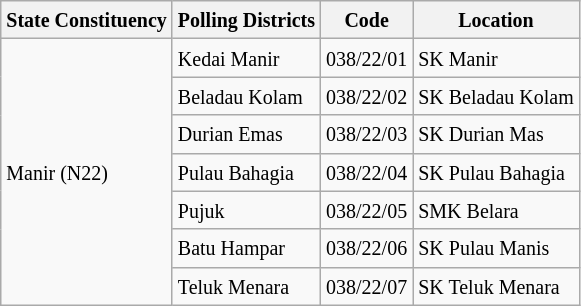<table class="wikitable sortable mw-collapsible">
<tr>
<th><small>State Constituency</small></th>
<th><small>Polling Districts</small></th>
<th><small>Code</small></th>
<th><small>Location</small></th>
</tr>
<tr>
<td rowspan="7"><small>Manir (N22)</small></td>
<td><small>Kedai Manir</small></td>
<td><small>038/22/01</small></td>
<td><small>SK Manir</small></td>
</tr>
<tr>
<td><small>Beladau Kolam</small></td>
<td><small>038/22/02</small></td>
<td><small>SK Beladau Kolam</small></td>
</tr>
<tr>
<td><small>Durian Emas</small></td>
<td><small>038/22/03</small></td>
<td><small>SK Durian Mas</small></td>
</tr>
<tr>
<td><small>Pulau Bahagia</small></td>
<td><small>038/22/04</small></td>
<td><small>SK Pulau Bahagia</small></td>
</tr>
<tr>
<td><small>Pujuk</small></td>
<td><small>038/22/05</small></td>
<td><small>SMK Belara</small></td>
</tr>
<tr>
<td><small>Batu Hampar</small></td>
<td><small>038/22/06</small></td>
<td><small>SK Pulau Manis</small></td>
</tr>
<tr>
<td><small>Teluk Menara</small></td>
<td><small>038/22/07</small></td>
<td><small>SK Teluk Menara</small></td>
</tr>
</table>
